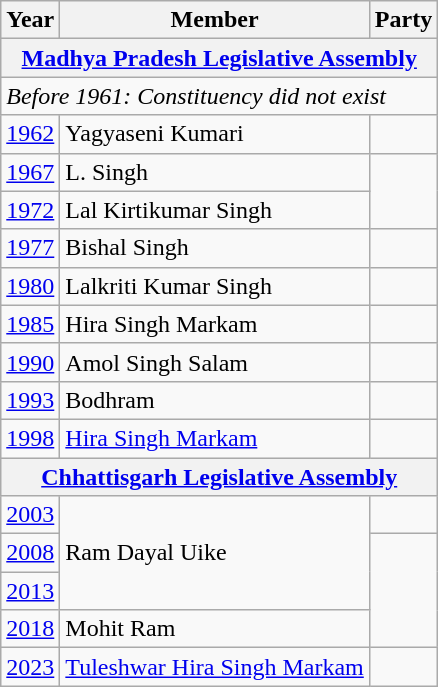<table class="wikitable">
<tr>
<th>Year</th>
<th>Member</th>
<th colspan="2">Party</th>
</tr>
<tr>
<th colspan=4><a href='#'>Madhya Pradesh Legislative Assembly</a></th>
</tr>
<tr>
<td colspan="4"><em>Before 1961: Constituency did not exist</em></td>
</tr>
<tr>
<td><a href='#'>1962</a></td>
<td>Yagyaseni Kumari</td>
<td></td>
</tr>
<tr>
<td><a href='#'>1967</a></td>
<td>L. Singh</td>
</tr>
<tr>
<td><a href='#'>1972</a></td>
<td>Lal Kirtikumar Singh</td>
</tr>
<tr>
<td><a href='#'>1977</a></td>
<td>Bishal Singh</td>
<td></td>
</tr>
<tr>
<td><a href='#'>1980</a></td>
<td>Lalkriti Kumar Singh</td>
<td></td>
</tr>
<tr>
<td><a href='#'>1985</a></td>
<td>Hira Singh Markam</td>
<td></td>
</tr>
<tr>
<td><a href='#'>1990</a></td>
<td>Amol Singh Salam</td>
</tr>
<tr>
<td><a href='#'>1993</a></td>
<td>Bodhram</td>
<td></td>
</tr>
<tr>
<td><a href='#'>1998</a></td>
<td><a href='#'>Hira Singh Markam</a></td>
<td></td>
</tr>
<tr>
<th colspan=4><a href='#'>Chhattisgarh Legislative Assembly</a></th>
</tr>
<tr>
<td><a href='#'>2003</a></td>
<td rowspan="3">Ram Dayal Uike</td>
<td></td>
</tr>
<tr>
<td><a href='#'>2008</a></td>
</tr>
<tr>
<td><a href='#'>2013</a></td>
</tr>
<tr>
<td><a href='#'>2018</a></td>
<td>Mohit Ram</td>
</tr>
<tr>
<td><a href='#'>2023</a></td>
<td><a href='#'>Tuleshwar Hira Singh Markam</a></td>
<td></td>
</tr>
</table>
